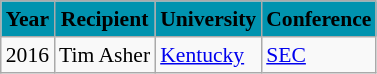<table class="wikitable sortable" style="font-size:90%;">
<tr>
<th style="background:#0093AF;"><span>Year </span></th>
<th style="background:#0093AF;"><span>Recipient</span></th>
<th style="background:#0093AF;"><span>University</span></th>
<th style="background:#0093AF;"><span>Conference</span></th>
</tr>
<tr>
<td>2016</td>
<td>Tim Asher</td>
<td><a href='#'>Kentucky</a></td>
<td><a href='#'>SEC</a></td>
</tr>
</table>
